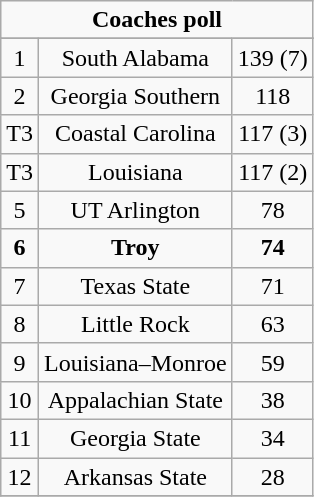<table class="wikitable">
<tr align="center">
<td align="center" Colspan="3"><strong>Coaches poll</strong></td>
</tr>
<tr align="center">
</tr>
<tr align="center">
<td>1</td>
<td>South Alabama</td>
<td>139 (7)</td>
</tr>
<tr align="center">
<td>2</td>
<td>Georgia Southern</td>
<td>118</td>
</tr>
<tr align="center">
<td>T3</td>
<td>Coastal Carolina</td>
<td>117 (3)</td>
</tr>
<tr align="center">
<td>T3</td>
<td>Louisiana</td>
<td>117 (2)</td>
</tr>
<tr align="center">
<td>5</td>
<td>UT Arlington</td>
<td>78</td>
</tr>
<tr align="center">
<td><strong>6</strong></td>
<td><strong>Troy</strong></td>
<td><strong>74</strong></td>
</tr>
<tr align="center">
<td>7</td>
<td>Texas State</td>
<td>71</td>
</tr>
<tr align="center">
<td>8</td>
<td>Little Rock</td>
<td>63</td>
</tr>
<tr align="center">
<td>9</td>
<td>Louisiana–Monroe</td>
<td>59</td>
</tr>
<tr align="center">
<td>10</td>
<td>Appalachian State</td>
<td>38</td>
</tr>
<tr align="center">
<td>11</td>
<td>Georgia State</td>
<td>34</td>
</tr>
<tr align="center">
<td>12</td>
<td>Arkansas State</td>
<td>28</td>
</tr>
<tr align="center">
</tr>
</table>
